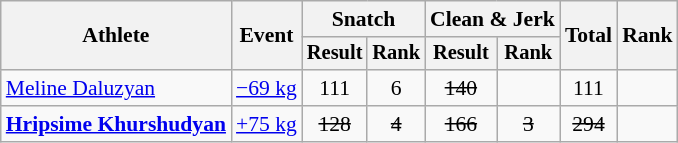<table class="wikitable" style="font-size:90%">
<tr>
<th rowspan="2">Athlete</th>
<th rowspan="2">Event</th>
<th colspan="2">Snatch</th>
<th colspan="2">Clean & Jerk</th>
<th rowspan="2">Total</th>
<th rowspan="2">Rank</th>
</tr>
<tr style="font-size:95%">
<th>Result</th>
<th>Rank</th>
<th>Result</th>
<th>Rank</th>
</tr>
<tr align=center>
<td align=left><a href='#'>Meline Daluzyan</a></td>
<td align=left><a href='#'>−69 kg</a></td>
<td>111</td>
<td>6</td>
<td><s>140</s></td>
<td></td>
<td>111</td>
<td></td>
</tr>
<tr align=center>
<td align=left><strong><a href='#'>Hripsime Khurshudyan</a></strong></td>
<td align=left><a href='#'>+75 kg</a></td>
<td><s>128</s></td>
<td><s>4</s></td>
<td><s>166</s></td>
<td><s>3</s></td>
<td><s>294</s></td>
<td></td>
</tr>
</table>
